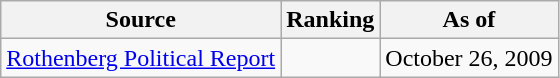<table class="wikitable" style="text-align:center">
<tr>
<th>Source</th>
<th>Ranking</th>
<th>As of</th>
</tr>
<tr>
<td align=left><a href='#'>Rothenberg Political Report</a></td>
<td></td>
<td>October 26, 2009</td>
</tr>
</table>
